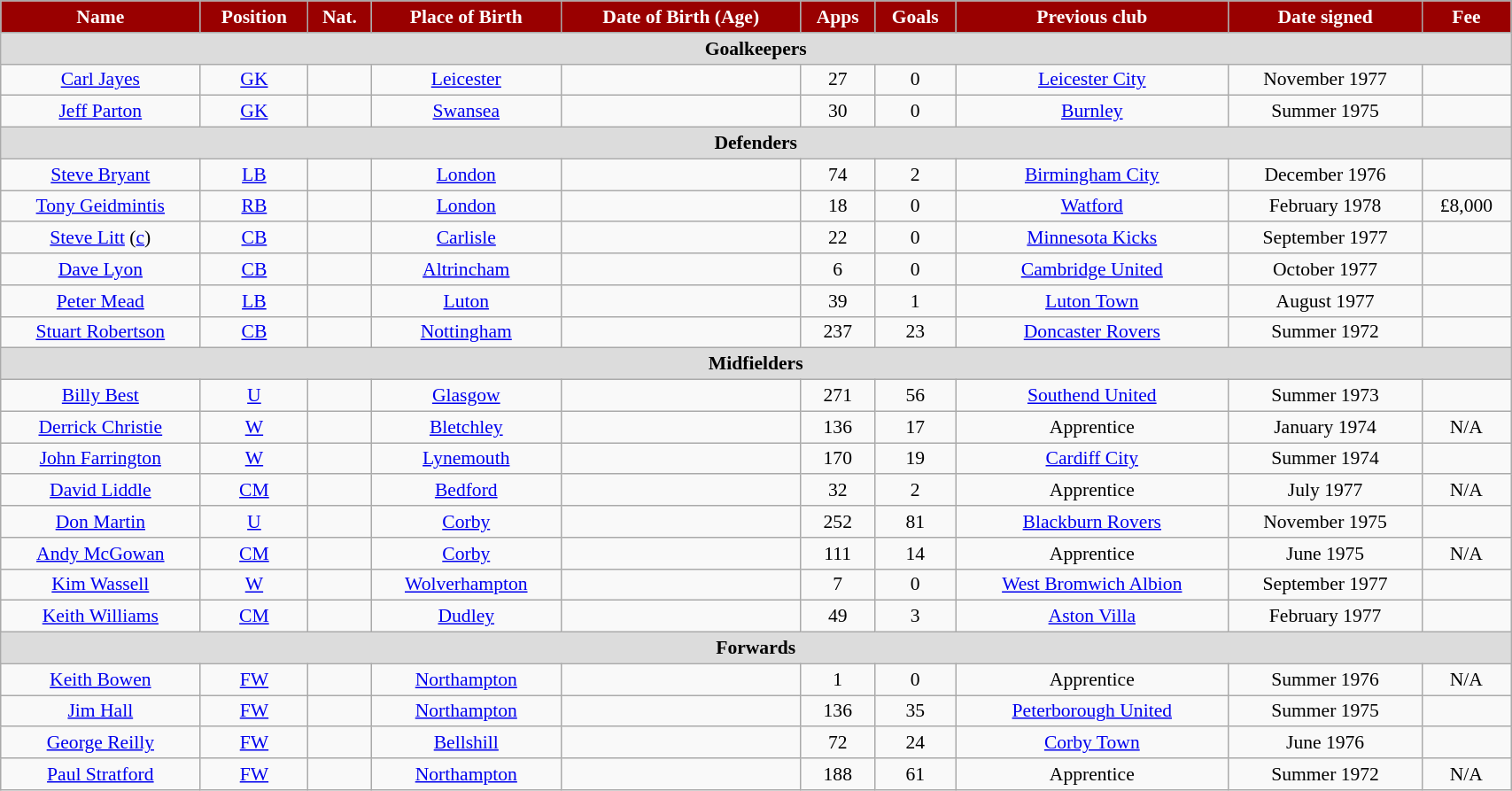<table class="wikitable" style="text-align:center; font-size:90%; width:90%;">
<tr>
<th style="background:#900; color:#FFF; text-align:center;">Name</th>
<th style="background:#900; color:#FFF; text-align:center;">Position</th>
<th style="background:#900; color:#FFF; text-align:center;">Nat.</th>
<th style="background:#900; color:#FFF; text-align:center;">Place of Birth</th>
<th style="background:#900; color:#FFF; text-align:center;">Date of Birth (Age)</th>
<th style="background:#900; color:#FFF; text-align:center;">Apps</th>
<th style="background:#900; color:#FFF; text-align:center;">Goals</th>
<th style="background:#900; color:#FFF; text-align:center;">Previous club</th>
<th style="background:#900; color:#FFF; text-align:center;">Date signed</th>
<th style="background:#900; color:#FFF; text-align:center;">Fee</th>
</tr>
<tr>
<th colspan="12" style="background:#dcdcdc; text-align:center;">Goalkeepers</th>
</tr>
<tr>
<td><a href='#'>Carl Jayes</a></td>
<td><a href='#'>GK</a></td>
<td></td>
<td><a href='#'>Leicester</a></td>
<td></td>
<td>27</td>
<td>0</td>
<td><a href='#'>Leicester City</a></td>
<td>November 1977</td>
<td></td>
</tr>
<tr>
<td><a href='#'>Jeff Parton</a></td>
<td><a href='#'>GK</a></td>
<td></td>
<td><a href='#'>Swansea</a></td>
<td></td>
<td>30</td>
<td>0</td>
<td><a href='#'>Burnley</a></td>
<td>Summer 1975</td>
<td></td>
</tr>
<tr>
<th colspan="12" style="background:#dcdcdc; text-align:center;">Defenders</th>
</tr>
<tr>
<td><a href='#'>Steve Bryant</a></td>
<td><a href='#'>LB</a></td>
<td></td>
<td><a href='#'>London</a></td>
<td></td>
<td>74</td>
<td>2</td>
<td><a href='#'>Birmingham City</a></td>
<td>December 1976</td>
<td></td>
</tr>
<tr>
<td><a href='#'>Tony Geidmintis</a></td>
<td><a href='#'>RB</a></td>
<td></td>
<td><a href='#'>London</a></td>
<td></td>
<td>18</td>
<td>0</td>
<td><a href='#'>Watford</a></td>
<td>February 1978</td>
<td>£8,000</td>
</tr>
<tr>
<td><a href='#'>Steve Litt</a> (<a href='#'>c</a>)</td>
<td><a href='#'>CB</a></td>
<td></td>
<td><a href='#'>Carlisle</a></td>
<td></td>
<td>22</td>
<td>0</td>
<td><a href='#'>Minnesota Kicks</a></td>
<td>September 1977</td>
<td></td>
</tr>
<tr>
<td><a href='#'>Dave Lyon</a></td>
<td><a href='#'>CB</a></td>
<td></td>
<td><a href='#'>Altrincham</a></td>
<td></td>
<td>6</td>
<td>0</td>
<td><a href='#'>Cambridge United</a></td>
<td>October 1977</td>
<td></td>
</tr>
<tr>
<td><a href='#'>Peter Mead</a></td>
<td><a href='#'>LB</a></td>
<td></td>
<td><a href='#'>Luton</a></td>
<td></td>
<td>39</td>
<td>1</td>
<td><a href='#'>Luton Town</a></td>
<td>August 1977</td>
<td></td>
</tr>
<tr>
<td><a href='#'>Stuart Robertson</a></td>
<td><a href='#'>CB</a></td>
<td></td>
<td><a href='#'>Nottingham</a></td>
<td></td>
<td>237</td>
<td>23</td>
<td><a href='#'>Doncaster Rovers</a></td>
<td>Summer 1972</td>
<td></td>
</tr>
<tr>
<th colspan="12" style="background:#dcdcdc; text-align:center;">Midfielders</th>
</tr>
<tr>
<td><a href='#'>Billy Best</a></td>
<td><a href='#'>U</a></td>
<td></td>
<td><a href='#'>Glasgow</a></td>
<td></td>
<td>271</td>
<td>56</td>
<td><a href='#'>Southend United</a></td>
<td>Summer 1973</td>
<td></td>
</tr>
<tr>
<td><a href='#'>Derrick Christie</a></td>
<td><a href='#'>W</a></td>
<td></td>
<td><a href='#'>Bletchley</a></td>
<td></td>
<td>136</td>
<td>17</td>
<td>Apprentice</td>
<td>January 1974</td>
<td>N/A</td>
</tr>
<tr>
<td><a href='#'>John Farrington</a></td>
<td><a href='#'>W</a></td>
<td></td>
<td><a href='#'>Lynemouth</a></td>
<td></td>
<td>170</td>
<td>19</td>
<td><a href='#'>Cardiff City</a></td>
<td>Summer 1974</td>
<td></td>
</tr>
<tr>
<td><a href='#'>David Liddle</a></td>
<td><a href='#'>CM</a></td>
<td></td>
<td><a href='#'>Bedford</a></td>
<td></td>
<td>32</td>
<td>2</td>
<td>Apprentice</td>
<td>July 1977</td>
<td>N/A</td>
</tr>
<tr>
<td><a href='#'>Don Martin</a></td>
<td><a href='#'>U</a></td>
<td></td>
<td><a href='#'>Corby</a></td>
<td></td>
<td>252</td>
<td>81</td>
<td><a href='#'>Blackburn Rovers</a></td>
<td>November 1975</td>
<td></td>
</tr>
<tr>
<td><a href='#'>Andy McGowan</a></td>
<td><a href='#'>CM</a></td>
<td></td>
<td><a href='#'>Corby</a></td>
<td></td>
<td>111</td>
<td>14</td>
<td>Apprentice</td>
<td>June 1975</td>
<td>N/A</td>
</tr>
<tr>
<td><a href='#'>Kim Wassell</a></td>
<td><a href='#'>W</a></td>
<td></td>
<td><a href='#'>Wolverhampton</a></td>
<td></td>
<td>7</td>
<td>0</td>
<td><a href='#'>West Bromwich Albion</a></td>
<td>September 1977</td>
<td></td>
</tr>
<tr>
<td><a href='#'>Keith Williams</a></td>
<td><a href='#'>CM</a></td>
<td></td>
<td><a href='#'>Dudley</a></td>
<td></td>
<td>49</td>
<td>3</td>
<td><a href='#'>Aston Villa</a></td>
<td>February 1977</td>
<td></td>
</tr>
<tr>
<th colspan="12" style="background:#dcdcdc; text-align:center;">Forwards</th>
</tr>
<tr>
<td><a href='#'>Keith Bowen</a></td>
<td><a href='#'>FW</a></td>
<td></td>
<td><a href='#'>Northampton</a></td>
<td></td>
<td>1</td>
<td>0</td>
<td>Apprentice</td>
<td>Summer 1976</td>
<td>N/A</td>
</tr>
<tr>
<td><a href='#'>Jim Hall</a></td>
<td><a href='#'>FW</a></td>
<td></td>
<td><a href='#'>Northampton</a></td>
<td></td>
<td>136</td>
<td>35</td>
<td><a href='#'>Peterborough United</a></td>
<td>Summer 1975</td>
<td></td>
</tr>
<tr>
<td><a href='#'>George Reilly</a></td>
<td><a href='#'>FW</a></td>
<td></td>
<td><a href='#'>Bellshill</a></td>
<td></td>
<td>72</td>
<td>24</td>
<td><a href='#'>Corby Town</a></td>
<td>June 1976</td>
<td></td>
</tr>
<tr>
<td><a href='#'>Paul Stratford</a></td>
<td><a href='#'>FW</a></td>
<td></td>
<td><a href='#'>Northampton</a></td>
<td></td>
<td>188</td>
<td>61</td>
<td>Apprentice</td>
<td>Summer 1972</td>
<td>N/A</td>
</tr>
</table>
